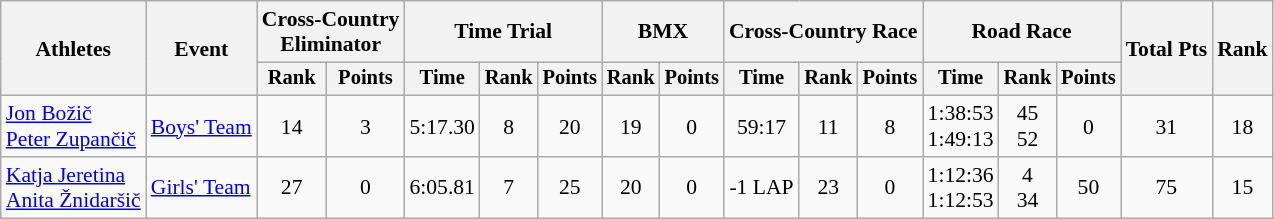<table class="wikitable" style="font-size:90%;">
<tr>
<th rowspan=2>Athletes</th>
<th rowspan=2>Event</th>
<th colspan=2>Cross-Country<br>Eliminator</th>
<th colspan=3>Time Trial</th>
<th colspan=2>BMX</th>
<th colspan=3>Cross-Country Race</th>
<th colspan=3>Road Race</th>
<th rowspan=2>Total Pts</th>
<th rowspan=2>Rank</th>
</tr>
<tr style="font-size:95%">
<th>Rank</th>
<th>Points</th>
<th>Time</th>
<th>Rank</th>
<th>Points</th>
<th>Rank</th>
<th>Points</th>
<th>Time</th>
<th>Rank</th>
<th>Points</th>
<th>Time</th>
<th>Rank</th>
<th>Points</th>
</tr>
<tr align=center>
<td align=left><a href='#'>Jon Božič</a><br><a href='#'>Peter Zupančič</a></td>
<td align=left><a href='#'>Boys' Team</a></td>
<td>14</td>
<td>3</td>
<td>5:17.30</td>
<td>8</td>
<td>20</td>
<td>19</td>
<td>0</td>
<td>59:17</td>
<td>11</td>
<td>8</td>
<td>1:38:53<br>1:49:13</td>
<td>45<br>52</td>
<td>0</td>
<td>31</td>
<td>18</td>
</tr>
<tr align=center>
<td align=left><a href='#'>Katja Jeretina</a><br><a href='#'>Anita Žnidaršič</a></td>
<td align=left><a href='#'>Girls' Team</a></td>
<td>27</td>
<td>0</td>
<td>6:05.81</td>
<td>7</td>
<td>25</td>
<td>20</td>
<td>0</td>
<td>-1 LAP</td>
<td>23</td>
<td>0</td>
<td>1:12:36<br>1:12:53</td>
<td>4<br>34</td>
<td>50</td>
<td>75</td>
<td>15</td>
</tr>
</table>
